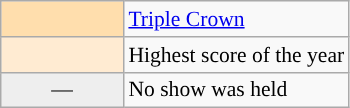<table class="wikitable" style="font-size:90%;">
<tr>
<td width="75px" style="font-weight: bold; background: navajowhite;"></td>
<td><a href='#'>Triple Crown</a></td>
</tr>
<tr>
<td width="75px" style="background: #ffebd2;"></td>
<td>Highest score of the year</td>
</tr>
<tr>
<td width="75px" style="background:#eee;" align="center">—</td>
<td>No show was held</td>
</tr>
</table>
